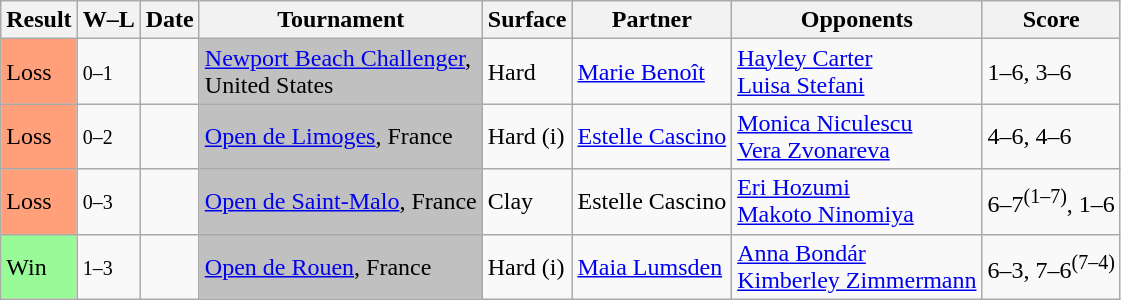<table class="sortable wikitable">
<tr>
<th>Result</th>
<th class="unsortable">W–L</th>
<th>Date</th>
<th>Tournament</th>
<th>Surface</th>
<th>Partner</th>
<th>Opponents</th>
<th class="unsortable">Score</th>
</tr>
<tr>
<td style="background:#ffa07a;">Loss</td>
<td><small>0–1</small></td>
<td><a href='#'></a></td>
<td bgcolor=silver><a href='#'>Newport Beach Challenger</a>, <br>United States</td>
<td>Hard</td>
<td> <a href='#'>Marie Benoît</a></td>
<td> <a href='#'>Hayley Carter</a> <br>  <a href='#'>Luisa Stefani</a></td>
<td>1–6, 3–6</td>
</tr>
<tr>
<td style="background:#ffa07a;">Loss</td>
<td><small>0–2</small></td>
<td><a href='#'></a></td>
<td bgcolor=silver><a href='#'>Open de Limoges</a>, France</td>
<td>Hard (i)</td>
<td> <a href='#'>Estelle Cascino</a></td>
<td> <a href='#'>Monica Niculescu</a> <br>  <a href='#'>Vera Zvonareva</a></td>
<td>4–6, 4–6</td>
</tr>
<tr>
<td style="background:#ffa07a;">Loss</td>
<td><small>0–3</small></td>
<td><a href='#'></a></td>
<td bgcolor=silver><a href='#'>Open de Saint-Malo</a>, France</td>
<td>Clay</td>
<td> Estelle Cascino</td>
<td> <a href='#'>Eri Hozumi</a> <br>  <a href='#'>Makoto Ninomiya</a></td>
<td>6–7<sup>(1–7)</sup>, 1–6</td>
</tr>
<tr>
<td style="background:#98fb98;">Win</td>
<td><small>1–3</small></td>
<td><a href='#'></a></td>
<td bgcolor=silver><a href='#'>Open de Rouen</a>, France</td>
<td>Hard (i)</td>
<td> <a href='#'>Maia Lumsden</a></td>
<td> <a href='#'>Anna Bondár</a> <br>  <a href='#'>Kimberley Zimmermann</a></td>
<td>6–3, 7–6<sup>(7–4)</sup></td>
</tr>
</table>
